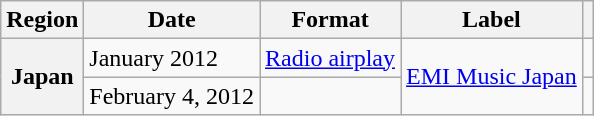<table class="wikitable plainrowheaders">
<tr>
<th scope="col">Region</th>
<th scope="col">Date</th>
<th scope="col">Format</th>
<th scope="col">Label</th>
<th scope="col"></th>
</tr>
<tr>
<th rowspan="2" scope="row">Japan</th>
<td>January 2012</td>
<td><a href='#'>Radio airplay</a></td>
<td rowspan="2"><a href='#'>EMI Music Japan</a></td>
<td align="center"></td>
</tr>
<tr>
<td>February 4, 2012</td>
<td></td>
<td align="center"></td>
</tr>
</table>
